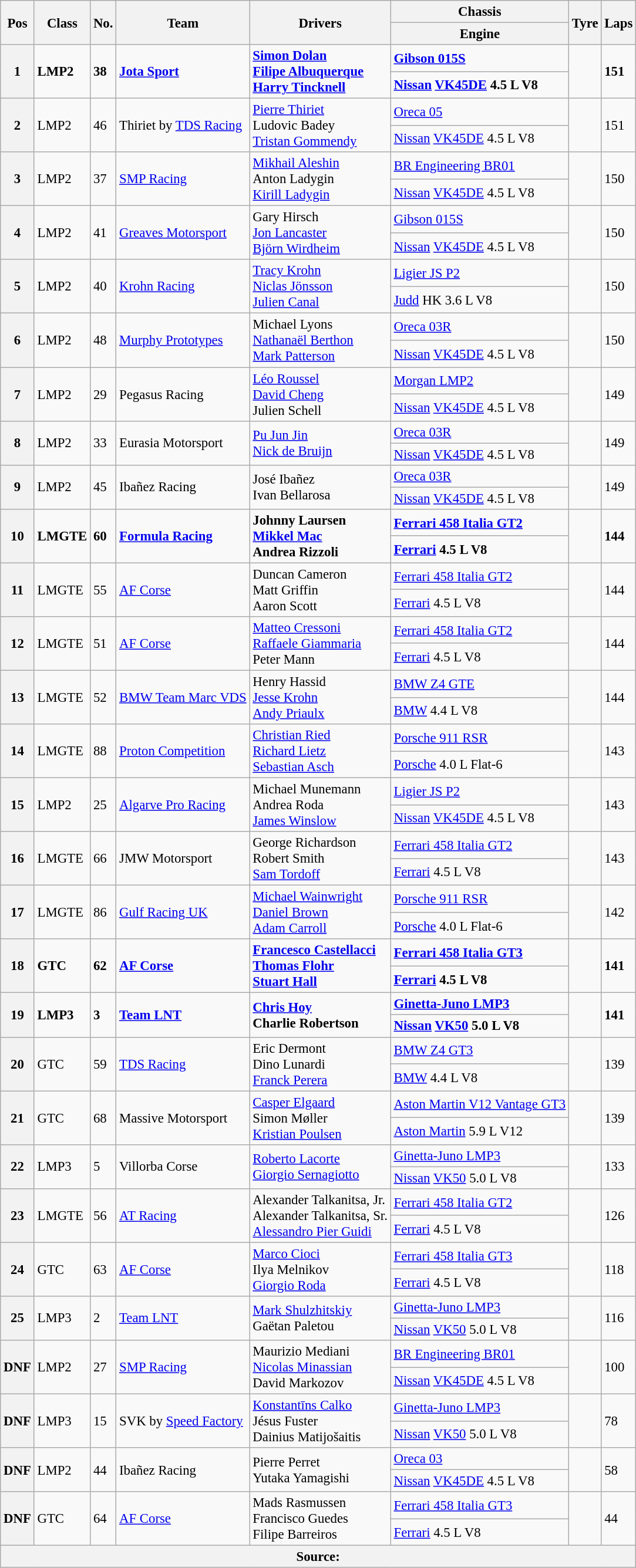<table class="wikitable" style="font-size: 95%;">
<tr>
<th rowspan=2>Pos</th>
<th rowspan=2>Class</th>
<th rowspan=2>No.</th>
<th rowspan=2>Team</th>
<th rowspan=2>Drivers</th>
<th>Chassis</th>
<th rowspan=2>Tyre</th>
<th rowspan=2>Laps</th>
</tr>
<tr>
<th>Engine</th>
</tr>
<tr>
<th rowspan=2>1</th>
<td rowspan=2><strong>LMP2</strong></td>
<td rowspan=2><strong>38</strong></td>
<td rowspan=2><strong> <a href='#'>Jota Sport</a></strong></td>
<td rowspan=2><strong> <a href='#'>Simon Dolan</a><br> <a href='#'>Filipe Albuquerque</a><br> <a href='#'>Harry Tincknell</a></strong></td>
<td><a href='#'><strong>Gibson 015S</strong></a></td>
<td rowspan=2></td>
<td rowspan=2><strong>151</strong></td>
</tr>
<tr>
<td><strong><a href='#'>Nissan</a> <a href='#'>VK45DE</a> 4.5 L V8</strong></td>
</tr>
<tr>
<th rowspan=2>2</th>
<td rowspan=2>LMP2</td>
<td rowspan=2>46</td>
<td rowspan=2> Thiriet by <a href='#'>TDS Racing</a></td>
<td rowspan=2> <a href='#'>Pierre Thiriet</a><br> Ludovic Badey<br> <a href='#'>Tristan Gommendy</a></td>
<td><a href='#'>Oreca 05</a></td>
<td rowspan=2></td>
<td rowspan=2>151</td>
</tr>
<tr>
<td><a href='#'>Nissan</a> <a href='#'>VK45DE</a> 4.5 L V8</td>
</tr>
<tr>
<th rowspan=2>3</th>
<td rowspan=2>LMP2</td>
<td rowspan=2>37</td>
<td rowspan=2> <a href='#'>SMP Racing</a></td>
<td rowspan=2> <a href='#'>Mikhail Aleshin</a><br> Anton Ladygin<br> <a href='#'>Kirill Ladygin</a></td>
<td><a href='#'>BR Engineering BR01</a></td>
<td rowspan=2></td>
<td rowspan=2>150</td>
</tr>
<tr>
<td><a href='#'>Nissan</a> <a href='#'>VK45DE</a> 4.5 L V8</td>
</tr>
<tr>
<th rowspan=2>4</th>
<td rowspan=2>LMP2</td>
<td rowspan=2>41</td>
<td rowspan=2> <a href='#'>Greaves Motorsport</a></td>
<td rowspan=2> Gary Hirsch<br> <a href='#'>Jon Lancaster</a><br> <a href='#'>Björn Wirdheim</a></td>
<td><a href='#'>Gibson 015S</a></td>
<td rowspan=2></td>
<td rowspan=2>150</td>
</tr>
<tr>
<td><a href='#'>Nissan</a> <a href='#'>VK45DE</a> 4.5 L V8</td>
</tr>
<tr>
<th rowspan=2>5</th>
<td rowspan=2>LMP2</td>
<td rowspan=2>40</td>
<td rowspan=2> <a href='#'>Krohn Racing</a></td>
<td rowspan=2> <a href='#'>Tracy Krohn</a><br> <a href='#'>Niclas Jönsson</a><br> <a href='#'>Julien Canal</a></td>
<td><a href='#'>Ligier JS P2</a></td>
<td rowspan=2></td>
<td rowspan=2>150</td>
</tr>
<tr>
<td><a href='#'>Judd</a> HK 3.6 L V8</td>
</tr>
<tr>
<th rowspan=2>6</th>
<td rowspan=2>LMP2</td>
<td rowspan=2>48</td>
<td rowspan=2> <a href='#'>Murphy Prototypes</a></td>
<td rowspan=2> Michael Lyons<br> <a href='#'>Nathanaël Berthon</a><br> <a href='#'>Mark Patterson</a></td>
<td><a href='#'>Oreca 03R</a></td>
<td rowspan=2></td>
<td rowspan=2>150</td>
</tr>
<tr>
<td><a href='#'>Nissan</a> <a href='#'>VK45DE</a> 4.5 L V8</td>
</tr>
<tr>
<th rowspan=2>7</th>
<td rowspan=2>LMP2</td>
<td rowspan=2>29</td>
<td rowspan=2> Pegasus Racing</td>
<td rowspan=2> <a href='#'>Léo Roussel</a><br> <a href='#'>David Cheng</a><br> Julien Schell</td>
<td><a href='#'>Morgan LMP2</a></td>
<td rowspan=2></td>
<td rowspan=2>149</td>
</tr>
<tr>
<td><a href='#'>Nissan</a> <a href='#'>VK45DE</a> 4.5 L V8</td>
</tr>
<tr>
<th rowspan=2>8</th>
<td rowspan=2>LMP2</td>
<td rowspan=2>33</td>
<td rowspan=2> Eurasia Motorsport</td>
<td rowspan=2> <a href='#'>Pu Jun Jin</a><br> <a href='#'>Nick de Bruijn</a></td>
<td><a href='#'>Oreca 03R</a></td>
<td rowspan=2></td>
<td rowspan=2>149</td>
</tr>
<tr>
<td><a href='#'>Nissan</a> <a href='#'>VK45DE</a> 4.5 L V8</td>
</tr>
<tr>
<th rowspan=2>9</th>
<td rowspan=2>LMP2</td>
<td rowspan=2>45</td>
<td rowspan=2> Ibañez Racing</td>
<td rowspan=2> José Ibañez<br> Ivan Bellarosa</td>
<td><a href='#'>Oreca 03R</a></td>
<td rowspan=2></td>
<td rowspan=2>149</td>
</tr>
<tr>
<td><a href='#'>Nissan</a> <a href='#'>VK45DE</a> 4.5 L V8</td>
</tr>
<tr>
<th rowspan=2>10</th>
<td rowspan=2><strong>LMGTE</strong></td>
<td rowspan=2><strong>60</strong></td>
<td rowspan=2><strong> <a href='#'>Formula Racing</a></strong></td>
<td rowspan=2><strong> Johnny Laursen<br> <a href='#'>Mikkel Mac</a><br> Andrea Rizzoli</strong></td>
<td><a href='#'><strong>Ferrari 458 Italia GT2</strong></a></td>
<td rowspan=2></td>
<td rowspan=2><strong>144</strong></td>
</tr>
<tr>
<td><strong><a href='#'>Ferrari</a> 4.5 L V8</strong></td>
</tr>
<tr>
<th rowspan=2>11</th>
<td rowspan=2>LMGTE</td>
<td rowspan=2>55</td>
<td rowspan=2> <a href='#'>AF Corse</a></td>
<td rowspan=2> Duncan Cameron<br> Matt Griffin<br> Aaron Scott</td>
<td><a href='#'>Ferrari 458 Italia GT2</a></td>
<td rowspan=2></td>
<td rowspan=2>144</td>
</tr>
<tr>
<td><a href='#'>Ferrari</a> 4.5 L V8</td>
</tr>
<tr>
<th rowspan=2>12</th>
<td rowspan=2>LMGTE</td>
<td rowspan=2>51</td>
<td rowspan=2> <a href='#'>AF Corse</a></td>
<td rowspan=2> <a href='#'>Matteo Cressoni</a><br> <a href='#'>Raffaele Giammaria</a><br> Peter Mann</td>
<td><a href='#'>Ferrari 458 Italia GT2</a></td>
<td rowspan=2></td>
<td rowspan=2>144</td>
</tr>
<tr>
<td><a href='#'>Ferrari</a> 4.5 L V8</td>
</tr>
<tr>
<th rowspan=2>13</th>
<td rowspan=2>LMGTE</td>
<td rowspan=2>52</td>
<td rowspan=2> <a href='#'>BMW Team Marc VDS</a></td>
<td rowspan=2> Henry Hassid<br> <a href='#'>Jesse Krohn</a><br> <a href='#'>Andy Priaulx</a></td>
<td><a href='#'>BMW Z4 GTE</a></td>
<td rowspan=2></td>
<td rowspan=2>144</td>
</tr>
<tr>
<td><a href='#'>BMW</a> 4.4 L V8</td>
</tr>
<tr>
<th rowspan=2>14</th>
<td rowspan=2>LMGTE</td>
<td rowspan=2>88</td>
<td rowspan=2> <a href='#'>Proton Competition</a></td>
<td rowspan=2> <a href='#'>Christian Ried</a><br> <a href='#'>Richard Lietz</a><br> <a href='#'>Sebastian Asch</a></td>
<td><a href='#'>Porsche 911 RSR</a></td>
<td rowspan=2></td>
<td rowspan=2>143</td>
</tr>
<tr>
<td><a href='#'>Porsche</a> 4.0 L Flat-6</td>
</tr>
<tr>
<th rowspan=2>15</th>
<td rowspan=2>LMP2</td>
<td rowspan=2>25</td>
<td rowspan=2> <a href='#'>Algarve Pro Racing</a></td>
<td rowspan=2> Michael Munemann<br> Andrea Roda<br> <a href='#'>James Winslow</a></td>
<td><a href='#'>Ligier JS P2</a></td>
<td rowspan=2></td>
<td rowspan=2>143</td>
</tr>
<tr>
<td><a href='#'>Nissan</a> <a href='#'>VK45DE</a> 4.5 L V8</td>
</tr>
<tr>
<th rowspan=2>16</th>
<td rowspan=2>LMGTE</td>
<td rowspan=2>66</td>
<td rowspan=2> JMW Motorsport</td>
<td rowspan=2> George Richardson<br> Robert Smith<br> <a href='#'>Sam Tordoff</a></td>
<td><a href='#'>Ferrari 458 Italia GT2</a></td>
<td rowspan=2></td>
<td rowspan=2>143</td>
</tr>
<tr>
<td><a href='#'>Ferrari</a> 4.5 L V8</td>
</tr>
<tr>
<th rowspan=2>17</th>
<td rowspan=2>LMGTE</td>
<td rowspan=2>86</td>
<td rowspan=2> <a href='#'>Gulf Racing UK</a></td>
<td rowspan=2> <a href='#'>Michael Wainwright</a><br> <a href='#'>Daniel Brown</a><br> <a href='#'>Adam Carroll</a></td>
<td><a href='#'>Porsche 911 RSR</a></td>
<td rowspan=2></td>
<td rowspan=2>142</td>
</tr>
<tr>
<td><a href='#'>Porsche</a> 4.0 L Flat-6</td>
</tr>
<tr>
<th rowspan=2>18</th>
<td rowspan=2><strong>GTC</strong></td>
<td rowspan=2><strong>62</strong></td>
<td rowspan=2><strong> <a href='#'>AF Corse</a></strong></td>
<td rowspan=2><strong> <a href='#'>Francesco Castellacci</a><br> <a href='#'>Thomas Flohr</a><br> <a href='#'>Stuart Hall</a></strong></td>
<td><a href='#'><strong>Ferrari 458 Italia GT3</strong></a></td>
<td rowspan=2></td>
<td rowspan=2><strong>141</strong></td>
</tr>
<tr>
<td><strong><a href='#'>Ferrari</a> 4.5 L V8</strong></td>
</tr>
<tr>
<th rowspan=2>19</th>
<td rowspan=2><strong>LMP3</strong></td>
<td rowspan=2><strong>3</strong></td>
<td rowspan=2><strong> <a href='#'>Team LNT</a></strong></td>
<td rowspan=2><strong> <a href='#'>Chris Hoy</a><br> Charlie Robertson</strong></td>
<td><a href='#'><strong>Ginetta-Juno LMP3</strong></a></td>
<td rowspan=2></td>
<td rowspan=2><strong>141</strong></td>
</tr>
<tr>
<td><strong><a href='#'>Nissan</a> <a href='#'>VK50</a> 5.0 L V8</strong></td>
</tr>
<tr>
<th rowspan=2>20</th>
<td rowspan=2>GTC</td>
<td rowspan=2>59</td>
<td rowspan=2> <a href='#'>TDS Racing</a></td>
<td rowspan=2> Eric Dermont<br> Dino Lunardi<br> <a href='#'>Franck Perera</a></td>
<td><a href='#'>BMW Z4 GT3</a></td>
<td rowspan=2></td>
<td rowspan=2>139</td>
</tr>
<tr>
<td><a href='#'>BMW</a> 4.4 L V8</td>
</tr>
<tr>
<th rowspan=2>21</th>
<td rowspan=2>GTC</td>
<td rowspan=2>68</td>
<td rowspan=2> Massive Motorsport</td>
<td rowspan=2> <a href='#'>Casper Elgaard</a><br> Simon Møller<br> <a href='#'>Kristian Poulsen</a></td>
<td><a href='#'>Aston Martin V12 Vantage GT3</a></td>
<td rowspan=2></td>
<td rowspan=2>139</td>
</tr>
<tr>
<td><a href='#'>Aston Martin</a> 5.9 L V12</td>
</tr>
<tr>
<th rowspan=2>22</th>
<td rowspan=2>LMP3</td>
<td rowspan=2>5</td>
<td rowspan=2> Villorba Corse</td>
<td rowspan=2> <a href='#'>Roberto Lacorte</a><br> <a href='#'>Giorgio Sernagiotto</a></td>
<td><a href='#'>Ginetta-Juno LMP3</a></td>
<td rowspan=2></td>
<td rowspan=2>133</td>
</tr>
<tr>
<td><a href='#'>Nissan</a> <a href='#'>VK50</a> 5.0 L V8</td>
</tr>
<tr>
<th rowspan=2>23</th>
<td rowspan=2>LMGTE</td>
<td rowspan=2>56</td>
<td rowspan=2> <a href='#'>AT Racing</a></td>
<td rowspan=2> Alexander Talkanitsa, Jr.<br> Alexander Talkanitsa, Sr.<br> <a href='#'>Alessandro Pier Guidi</a></td>
<td><a href='#'>Ferrari 458 Italia GT2</a></td>
<td rowspan=2></td>
<td rowspan=2>126</td>
</tr>
<tr>
<td><a href='#'>Ferrari</a> 4.5 L V8</td>
</tr>
<tr>
<th rowspan=2>24</th>
<td rowspan=2>GTC</td>
<td rowspan=2>63</td>
<td rowspan=2> <a href='#'>AF Corse</a></td>
<td rowspan=2> <a href='#'>Marco Cioci</a><br> Ilya Melnikov<br> <a href='#'>Giorgio Roda</a></td>
<td><a href='#'>Ferrari 458 Italia GT3</a></td>
<td rowspan=2></td>
<td rowspan=2>118</td>
</tr>
<tr>
<td><a href='#'>Ferrari</a> 4.5 L V8</td>
</tr>
<tr>
<th rowspan=2>25</th>
<td rowspan=2>LMP3</td>
<td rowspan=2>2</td>
<td rowspan=2> <a href='#'>Team LNT</a></td>
<td rowspan=2> <a href='#'>Mark Shulzhitskiy</a><br> Gaëtan Paletou</td>
<td><a href='#'>Ginetta-Juno LMP3</a></td>
<td rowspan=2></td>
<td rowspan=2>116</td>
</tr>
<tr>
<td><a href='#'>Nissan</a> <a href='#'>VK50</a> 5.0 L V8</td>
</tr>
<tr>
<th rowspan="2">DNF</th>
<td rowspan="2">LMP2</td>
<td rowspan="2">27</td>
<td rowspan="2"> <a href='#'>SMP Racing</a></td>
<td rowspan="2"> Maurizio Mediani<br> <a href='#'>Nicolas Minassian</a><br> David Markozov</td>
<td><a href='#'>BR Engineering BR01</a></td>
<td rowspan="2"></td>
<td rowspan="2">100</td>
</tr>
<tr>
<td><a href='#'>Nissan</a> <a href='#'>VK45DE</a> 4.5 L V8</td>
</tr>
<tr>
<th rowspan=2>DNF</th>
<td rowspan=2>LMP3</td>
<td rowspan=2>15</td>
<td rowspan=2> SVK by <a href='#'>Speed Factory</a></td>
<td rowspan=2> <a href='#'>Konstantīns Calko</a><br> Jésus Fuster<br> Dainius Matijošaitis</td>
<td><a href='#'>Ginetta-Juno LMP3</a></td>
<td rowspan=2></td>
<td rowspan=2>78</td>
</tr>
<tr>
<td><a href='#'>Nissan</a> <a href='#'>VK50</a> 5.0 L V8</td>
</tr>
<tr>
<th rowspan=2>DNF</th>
<td rowspan=2>LMP2</td>
<td rowspan=2>44</td>
<td rowspan=2> Ibañez Racing</td>
<td rowspan=2> Pierre Perret<br> Yutaka Yamagishi</td>
<td><a href='#'>Oreca 03</a></td>
<td rowspan=2></td>
<td rowspan=2>58</td>
</tr>
<tr>
<td><a href='#'>Nissan</a> <a href='#'>VK45DE</a> 4.5 L V8</td>
</tr>
<tr>
<th rowspan=2>DNF</th>
<td rowspan=2>GTC</td>
<td rowspan=2>64</td>
<td rowspan=2> <a href='#'>AF Corse</a></td>
<td rowspan=2> Mads Rasmussen<br> Francisco Guedes<br> Filipe Barreiros</td>
<td><a href='#'>Ferrari 458 Italia GT3</a></td>
<td rowspan=2></td>
<td rowspan=2>44</td>
</tr>
<tr>
<td><a href='#'>Ferrari</a> 4.5 L V8</td>
</tr>
<tr>
<th colspan="8">Source:</th>
</tr>
</table>
